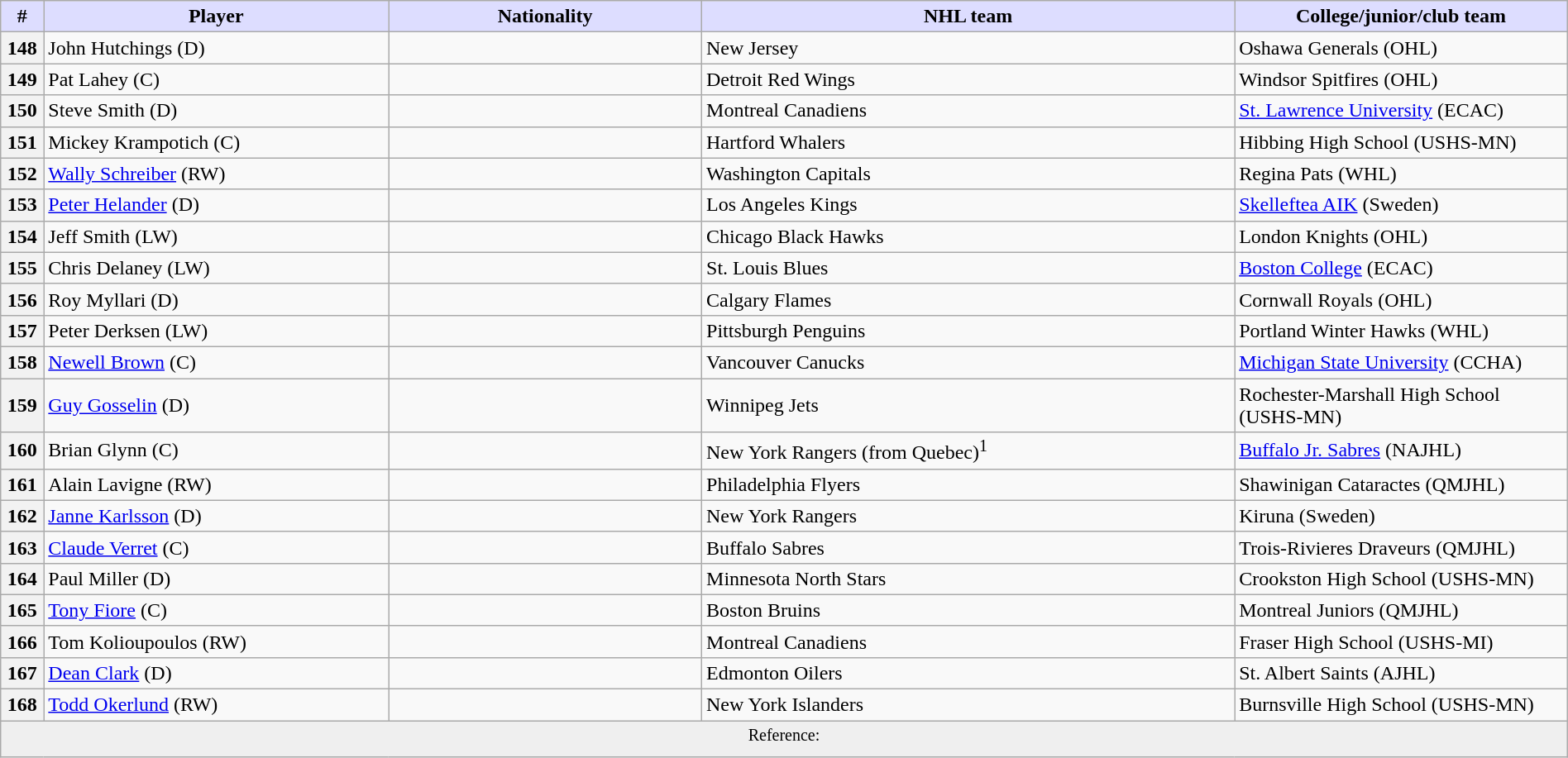<table class="wikitable" style="width: 100%">
<tr>
<th style="background:#ddf; width:2.75%;">#</th>
<th style="background:#ddf; width:22.0%;">Player</th>
<th style="background:#ddf; width:20.0%;">Nationality</th>
<th style="background:#ddf; width:34.0%;">NHL team</th>
<th style="background:#ddf; width:100.0%;">College/junior/club team</th>
</tr>
<tr>
<th>148</th>
<td>John Hutchings (D)</td>
<td></td>
<td>New Jersey</td>
<td>Oshawa Generals (OHL)</td>
</tr>
<tr>
<th>149</th>
<td>Pat Lahey (C)</td>
<td></td>
<td>Detroit Red Wings</td>
<td>Windsor Spitfires (OHL)</td>
</tr>
<tr>
<th>150</th>
<td>Steve Smith (D)</td>
<td></td>
<td>Montreal Canadiens</td>
<td><a href='#'>St. Lawrence University</a> (ECAC)</td>
</tr>
<tr>
<th>151</th>
<td>Mickey Krampotich (C)</td>
<td></td>
<td>Hartford Whalers</td>
<td>Hibbing High School (USHS-MN)</td>
</tr>
<tr>
<th>152</th>
<td><a href='#'>Wally Schreiber</a> (RW)</td>
<td></td>
<td>Washington Capitals</td>
<td>Regina Pats (WHL)</td>
</tr>
<tr>
<th>153</th>
<td><a href='#'>Peter Helander</a> (D)</td>
<td></td>
<td>Los Angeles Kings</td>
<td><a href='#'>Skelleftea AIK</a> (Sweden)</td>
</tr>
<tr>
<th>154</th>
<td>Jeff Smith (LW)</td>
<td></td>
<td>Chicago Black Hawks</td>
<td>London Knights (OHL)</td>
</tr>
<tr>
<th>155</th>
<td>Chris Delaney (LW)</td>
<td></td>
<td>St. Louis Blues</td>
<td><a href='#'>Boston College</a> (ECAC)</td>
</tr>
<tr>
<th>156</th>
<td>Roy Myllari (D)</td>
<td></td>
<td>Calgary Flames</td>
<td>Cornwall Royals (OHL)</td>
</tr>
<tr>
<th>157</th>
<td>Peter Derksen (LW)</td>
<td></td>
<td>Pittsburgh Penguins</td>
<td>Portland Winter Hawks (WHL)</td>
</tr>
<tr>
<th>158</th>
<td><a href='#'>Newell Brown</a> (C)</td>
<td></td>
<td>Vancouver Canucks</td>
<td><a href='#'>Michigan State University</a> (CCHA)</td>
</tr>
<tr>
<th>159</th>
<td><a href='#'>Guy Gosselin</a> (D)</td>
<td></td>
<td>Winnipeg Jets</td>
<td>Rochester-Marshall High School (USHS-MN)</td>
</tr>
<tr>
<th>160</th>
<td>Brian Glynn (C)</td>
<td></td>
<td>New York Rangers (from Quebec)<sup>1</sup></td>
<td><a href='#'>Buffalo Jr. Sabres</a> (NAJHL)</td>
</tr>
<tr>
<th>161</th>
<td>Alain Lavigne (RW)</td>
<td></td>
<td>Philadelphia Flyers</td>
<td>Shawinigan Cataractes (QMJHL)</td>
</tr>
<tr>
<th>162</th>
<td><a href='#'>Janne Karlsson</a> (D)</td>
<td></td>
<td>New York Rangers</td>
<td>Kiruna (Sweden)</td>
</tr>
<tr>
<th>163</th>
<td><a href='#'>Claude Verret</a> (C)</td>
<td></td>
<td>Buffalo Sabres</td>
<td>Trois-Rivieres Draveurs (QMJHL)</td>
</tr>
<tr>
<th>164</th>
<td>Paul Miller (D)</td>
<td></td>
<td>Minnesota North Stars</td>
<td>Crookston High School (USHS-MN)</td>
</tr>
<tr>
<th>165</th>
<td><a href='#'>Tony Fiore</a> (C)</td>
<td></td>
<td>Boston Bruins</td>
<td>Montreal Juniors (QMJHL)</td>
</tr>
<tr>
<th>166</th>
<td>Tom Kolioupoulos (RW)</td>
<td></td>
<td>Montreal Canadiens</td>
<td>Fraser High School (USHS-MI)</td>
</tr>
<tr>
<th>167</th>
<td><a href='#'>Dean Clark</a> (D)</td>
<td></td>
<td>Edmonton Oilers</td>
<td>St. Albert Saints (AJHL)</td>
</tr>
<tr>
<th>168</th>
<td><a href='#'>Todd Okerlund</a> (RW)</td>
<td></td>
<td>New York Islanders</td>
<td>Burnsville High School (USHS-MN)</td>
</tr>
<tr>
<td align=center colspan="6" bgcolor="#efefef"><sup>Reference:  </sup></td>
</tr>
</table>
